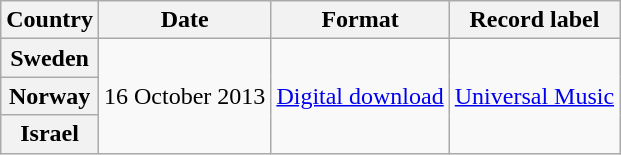<table class="wikitable plainrowheaders">
<tr>
<th scope="col">Country</th>
<th scope="col">Date</th>
<th scope="col">Format</th>
<th scope="col">Record label</th>
</tr>
<tr>
<th scope="row">Sweden</th>
<td rowspan="3">16 October 2013</td>
<td rowspan="3"><a href='#'>Digital download</a></td>
<td rowspan="3"><a href='#'>Universal Music</a></td>
</tr>
<tr>
<th scope="row">Norway</th>
</tr>
<tr>
<th scope="row">Israel</th>
</tr>
</table>
